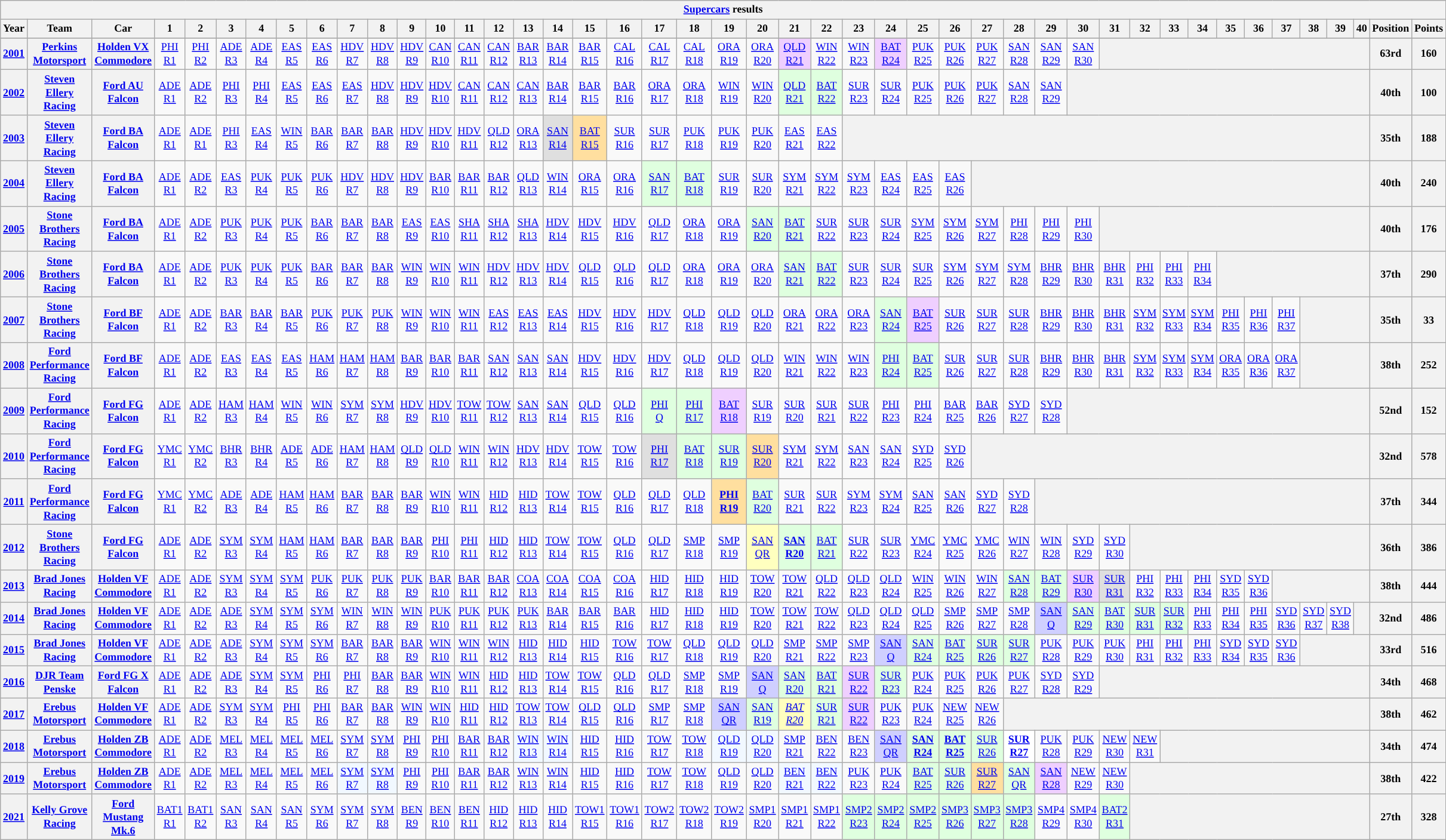<table class="wikitable" style="text-align:center; font-size:75%">
<tr>
<th colspan=45><a href='#'>Supercars</a> results</th>
</tr>
<tr>
<th>Year</th>
<th>Team</th>
<th>Car</th>
<th>1</th>
<th>2</th>
<th>3</th>
<th>4</th>
<th>5</th>
<th>6</th>
<th>7</th>
<th>8</th>
<th>9</th>
<th>10</th>
<th>11</th>
<th>12</th>
<th>13</th>
<th>14</th>
<th>15</th>
<th>16</th>
<th>17</th>
<th>18</th>
<th>19</th>
<th>20</th>
<th>21</th>
<th>22</th>
<th>23</th>
<th>24</th>
<th>25</th>
<th>26</th>
<th>27</th>
<th>28</th>
<th>29</th>
<th>30</th>
<th>31</th>
<th>32</th>
<th>33</th>
<th>34</th>
<th>35</th>
<th>36</th>
<th>37</th>
<th>38</th>
<th>39</th>
<th>40</th>
<th>Position</th>
<th>Points</th>
</tr>
<tr>
</tr>
<tr>
<th><a href='#'>2001</a></th>
<th><a href='#'>Perkins Motorsport</a></th>
<th><a href='#'>Holden VX Commodore</a></th>
<td><a href='#'>PHI<br>R1</a></td>
<td><a href='#'>PHI<br>R2</a></td>
<td><a href='#'>ADE<br>R3</a></td>
<td><a href='#'>ADE<br>R4</a></td>
<td><a href='#'>EAS<br>R5</a></td>
<td><a href='#'>EAS<br>R6</a></td>
<td><a href='#'>HDV<br>R7</a></td>
<td><a href='#'>HDV<br>R8</a></td>
<td><a href='#'>HDV<br>R9</a></td>
<td><a href='#'>CAN<br>R10</a></td>
<td><a href='#'>CAN<br>R11</a></td>
<td><a href='#'>CAN<br>R12</a></td>
<td><a href='#'>BAR<br>R13</a></td>
<td><a href='#'>BAR<br>R14</a></td>
<td><a href='#'>BAR<br>R15</a></td>
<td><a href='#'>CAL<br>R16</a></td>
<td><a href='#'>CAL<br>R17</a></td>
<td><a href='#'>CAL<br>R18</a></td>
<td><a href='#'>ORA<br>R19</a></td>
<td><a href='#'>ORA<br>R20</a></td>
<td style="background:#efcfff;"><a href='#'>QLD<br>R21</a><br></td>
<td><a href='#'>WIN<br>R22</a></td>
<td><a href='#'>WIN<br>R23</a></td>
<td style="background:#efcfff;"><a href='#'>BAT<br>R24</a><br></td>
<td><a href='#'>PUK<br>R25</a></td>
<td><a href='#'>PUK<br>R26</a></td>
<td><a href='#'>PUK<br>R27</a></td>
<td><a href='#'>SAN<br>R28</a></td>
<td><a href='#'>SAN<br>R29</a></td>
<td><a href='#'>SAN<br>R30</a></td>
<th colspan=10></th>
<th>63rd</th>
<th>160</th>
</tr>
<tr>
<th><a href='#'>2002</a></th>
<th><a href='#'>Steven Ellery Racing</a></th>
<th><a href='#'>Ford AU Falcon</a></th>
<td><a href='#'>ADE<br>R1</a></td>
<td><a href='#'>ADE<br>R2</a></td>
<td><a href='#'>PHI<br>R3</a></td>
<td><a href='#'>PHI<br>R4</a></td>
<td><a href='#'>EAS<br>R5</a></td>
<td><a href='#'>EAS<br>R6</a></td>
<td><a href='#'>EAS<br>R7</a></td>
<td><a href='#'>HDV<br>R8</a></td>
<td><a href='#'>HDV<br>R9</a></td>
<td><a href='#'>HDV<br>R10</a></td>
<td><a href='#'>CAN<br>R11</a></td>
<td><a href='#'>CAN<br>R12</a></td>
<td><a href='#'>CAN<br>R13</a></td>
<td><a href='#'>BAR<br>R14</a></td>
<td><a href='#'>BAR<br>R15</a></td>
<td><a href='#'>BAR<br>R16</a></td>
<td><a href='#'>ORA<br>R17</a></td>
<td><a href='#'>ORA<br>R18</a></td>
<td><a href='#'>WIN<br>R19</a></td>
<td><a href='#'>WIN<br>R20</a></td>
<td style="background:#dfffdf;"><a href='#'>QLD<br>R21</a><br></td>
<td style="background:#dfffdf;"><a href='#'>BAT<br>R22</a><br></td>
<td><a href='#'>SUR<br>R23</a></td>
<td><a href='#'>SUR<br>R24</a></td>
<td><a href='#'>PUK<br>R25</a></td>
<td><a href='#'>PUK<br>R26</a></td>
<td><a href='#'>PUK<br>R27</a></td>
<td><a href='#'>SAN<br>R28</a></td>
<td><a href='#'>SAN<br>R29</a></td>
<th colspan=11></th>
<th>40th</th>
<th>100</th>
</tr>
<tr>
<th><a href='#'>2003</a></th>
<th><a href='#'>Steven Ellery Racing</a></th>
<th><a href='#'>Ford BA Falcon</a></th>
<td><a href='#'>ADE<br>R1</a></td>
<td><a href='#'>ADE<br>R1</a></td>
<td><a href='#'>PHI<br>R3</a></td>
<td><a href='#'>EAS<br>R4</a></td>
<td><a href='#'>WIN<br>R5</a></td>
<td><a href='#'>BAR<br>R6</a></td>
<td><a href='#'>BAR<br>R7</a></td>
<td><a href='#'>BAR<br>R8</a></td>
<td><a href='#'>HDV<br>R9</a></td>
<td><a href='#'>HDV<br>R10</a></td>
<td><a href='#'>HDV<br>R11</a></td>
<td><a href='#'>QLD<br>R12</a></td>
<td><a href='#'>ORA<br>R13</a></td>
<td style="background: #dfdfdf"><a href='#'>SAN<br>R14</a><br></td>
<td style="background: #ffdf9f"><a href='#'>BAT<br>R15</a><br></td>
<td><a href='#'>SUR<br>R16</a></td>
<td><a href='#'>SUR<br>R17</a></td>
<td><a href='#'>PUK<br>R18</a></td>
<td><a href='#'>PUK<br>R19</a></td>
<td><a href='#'>PUK<br>R20</a></td>
<td><a href='#'>EAS<br>R21</a></td>
<td><a href='#'>EAS<br>R22</a></td>
<th colspan=18></th>
<th>35th</th>
<th>188</th>
</tr>
<tr>
<th><a href='#'>2004</a></th>
<th><a href='#'>Steven Ellery Racing</a></th>
<th><a href='#'>Ford BA Falcon</a></th>
<td><a href='#'>ADE<br>R1</a></td>
<td><a href='#'>ADE<br>R2</a></td>
<td><a href='#'>EAS<br>R3</a></td>
<td><a href='#'>PUK<br>R4</a></td>
<td><a href='#'>PUK<br>R5</a></td>
<td><a href='#'>PUK<br>R6</a></td>
<td><a href='#'>HDV<br>R7</a></td>
<td><a href='#'>HDV<br>R8</a></td>
<td><a href='#'>HDV<br>R9</a></td>
<td><a href='#'>BAR<br>R10</a></td>
<td><a href='#'>BAR<br>R11</a></td>
<td><a href='#'>BAR<br>R12</a></td>
<td><a href='#'>QLD<br>R13</a></td>
<td><a href='#'>WIN<br>R14</a></td>
<td><a href='#'>ORA<br>R15</a></td>
<td><a href='#'>ORA<br>R16</a></td>
<td style="background:#dfffdf;"><a href='#'>SAN<br>R17</a><br></td>
<td style="background:#dfffdf;"><a href='#'>BAT<br>R18</a><br></td>
<td><a href='#'>SUR<br>R19</a></td>
<td><a href='#'>SUR<br>R20</a></td>
<td><a href='#'>SYM<br>R21</a></td>
<td><a href='#'>SYM<br>R22</a></td>
<td><a href='#'>SYM<br>R23</a></td>
<td><a href='#'>EAS<br>R24</a></td>
<td><a href='#'>EAS<br>R25</a></td>
<td><a href='#'>EAS<br>R26</a></td>
<th colspan=14></th>
<th>40th</th>
<th>240</th>
</tr>
<tr>
<th><a href='#'>2005</a></th>
<th><a href='#'>Stone Brothers Racing</a></th>
<th><a href='#'>Ford BA Falcon</a></th>
<td><a href='#'>ADE<br>R1</a></td>
<td><a href='#'>ADE<br>R2</a></td>
<td><a href='#'>PUK<br>R3</a></td>
<td><a href='#'>PUK<br>R4</a></td>
<td><a href='#'>PUK<br>R5</a></td>
<td><a href='#'>BAR<br>R6</a></td>
<td><a href='#'>BAR<br>R7</a></td>
<td><a href='#'>BAR<br>R8</a></td>
<td><a href='#'>EAS<br>R9</a></td>
<td><a href='#'>EAS<br>R10</a></td>
<td><a href='#'>SHA<br>R11</a></td>
<td><a href='#'>SHA<br>R12</a></td>
<td><a href='#'>SHA<br>R13</a></td>
<td><a href='#'>HDV<br>R14</a></td>
<td><a href='#'>HDV<br>R15</a></td>
<td><a href='#'>HDV<br>R16</a></td>
<td><a href='#'>QLD<br>R17</a></td>
<td><a href='#'>ORA<br>R18</a></td>
<td><a href='#'>ORA<br>R19</a></td>
<td style="background:#dfffdf;"><a href='#'>SAN<br>R20</a><br></td>
<td style="background:#dfffdf;"><a href='#'>BAT<br>R21</a><br></td>
<td><a href='#'>SUR<br>R22</a></td>
<td><a href='#'>SUR<br>R23</a></td>
<td><a href='#'>SUR<br>R24</a></td>
<td><a href='#'>SYM<br>R25</a></td>
<td><a href='#'>SYM<br>R26</a></td>
<td><a href='#'>SYM<br>R27</a></td>
<td><a href='#'>PHI<br>R28</a></td>
<td><a href='#'>PHI<br>R29</a></td>
<td><a href='#'>PHI<br>R30</a></td>
<th colspan=10></th>
<th>40th</th>
<th>176</th>
</tr>
<tr>
<th><a href='#'>2006</a></th>
<th><a href='#'>Stone Brothers Racing</a></th>
<th><a href='#'>Ford BA Falcon</a></th>
<td><a href='#'>ADE<br>R1</a></td>
<td><a href='#'>ADE<br>R2</a></td>
<td><a href='#'>PUK<br>R3</a></td>
<td><a href='#'>PUK<br>R4</a></td>
<td><a href='#'>PUK<br>R5</a></td>
<td><a href='#'>BAR<br>R6</a></td>
<td><a href='#'>BAR<br>R7</a></td>
<td><a href='#'>BAR<br>R8</a></td>
<td><a href='#'>WIN<br>R9</a></td>
<td><a href='#'>WIN<br>R10</a></td>
<td><a href='#'>WIN<br>R11</a></td>
<td><a href='#'>HDV<br>R12</a></td>
<td><a href='#'>HDV<br>R13</a></td>
<td><a href='#'>HDV<br>R14</a></td>
<td><a href='#'>QLD<br>R15</a></td>
<td><a href='#'>QLD<br>R16</a></td>
<td><a href='#'>QLD<br>R17</a></td>
<td><a href='#'>ORA<br>R18</a></td>
<td><a href='#'>ORA<br>R19</a></td>
<td><a href='#'>ORA<br>R20</a></td>
<td style="background: #dfffdf"><a href='#'>SAN<br>R21</a><br></td>
<td style="background: #dfffdf"><a href='#'>BAT<br>R22</a><br></td>
<td><a href='#'>SUR<br>R23</a></td>
<td><a href='#'>SUR<br>R24</a></td>
<td><a href='#'>SUR<br>R25</a></td>
<td><a href='#'>SYM<br>R26</a></td>
<td><a href='#'>SYM<br>R27</a></td>
<td><a href='#'>SYM<br>R28</a></td>
<td><a href='#'>BHR<br>R29</a></td>
<td><a href='#'>BHR<br>R30</a></td>
<td><a href='#'>BHR<br>R31</a></td>
<td><a href='#'>PHI<br>R32</a></td>
<td><a href='#'>PHI<br>R33</a></td>
<td><a href='#'>PHI<br>R34</a></td>
<th colspan=6></th>
<th>37th</th>
<th>290</th>
</tr>
<tr>
<th><a href='#'>2007</a></th>
<th><a href='#'>Stone Brothers Racing</a></th>
<th><a href='#'>Ford BF Falcon</a></th>
<td><a href='#'>ADE<br>R1</a></td>
<td><a href='#'>ADE<br>R2</a></td>
<td><a href='#'>BAR<br>R3</a></td>
<td style="background: #'"><a href='#'>BAR<br>R4</a></td>
<td><a href='#'>BAR<br>R5</a></td>
<td><a href='#'>PUK<br>R6</a></td>
<td><a href='#'>PUK<br>R7</a></td>
<td><a href='#'>PUK<br>R8</a></td>
<td><a href='#'>WIN<br>R9</a></td>
<td><a href='#'>WIN<br>R10</a></td>
<td><a href='#'>WIN<br>R11</a></td>
<td><a href='#'>EAS<br>R12</a></td>
<td><a href='#'>EAS<br>R13</a></td>
<td><a href='#'>EAS<br>R14</a></td>
<td><a href='#'>HDV<br>R15</a></td>
<td><a href='#'>HDV<br>R16</a></td>
<td><a href='#'>HDV<br>R17</a></td>
<td><a href='#'>QLD<br>R18</a></td>
<td><a href='#'>QLD<br>R19</a></td>
<td><a href='#'>QLD<br>R20</a></td>
<td><a href='#'>ORA<br>R21</a></td>
<td><a href='#'>ORA<br>R22</a></td>
<td><a href='#'>ORA<br>R23</a></td>
<td style="background: #dfffdf"><a href='#'>SAN<br>R24</a><br></td>
<td style="background: #efcfff"><a href='#'>BAT<br>R25</a><br></td>
<td><a href='#'>SUR<br>R26</a></td>
<td><a href='#'>SUR<br>R27</a></td>
<td><a href='#'>SUR<br>R28</a></td>
<td><a href='#'>BHR<br>R29</a></td>
<td><a href='#'>BHR<br>R30</a></td>
<td><a href='#'>BHR<br>R31</a></td>
<td><a href='#'>SYM<br>R32</a></td>
<td><a href='#'>SYM<br>R33</a></td>
<td><a href='#'>SYM<br>R34</a></td>
<td><a href='#'>PHI<br>R35</a></td>
<td><a href='#'>PHI<br>R36</a></td>
<td><a href='#'>PHI<br>R37</a></td>
<th colspan=3></th>
<th>35th</th>
<th>33</th>
</tr>
<tr>
<th><a href='#'>2008</a></th>
<th><a href='#'>Ford Performance Racing</a></th>
<th><a href='#'>Ford BF Falcon</a></th>
<td><a href='#'>ADE<br>R1</a></td>
<td><a href='#'>ADE<br>R2</a></td>
<td><a href='#'>EAS<br>R3</a></td>
<td><a href='#'>EAS<br>R4</a></td>
<td><a href='#'>EAS<br>R5</a></td>
<td><a href='#'>HAM<br>R6</a></td>
<td><a href='#'>HAM<br>R7</a></td>
<td><a href='#'>HAM<br>R8</a></td>
<td><a href='#'>BAR<br>R9</a></td>
<td><a href='#'>BAR<br>R10</a></td>
<td><a href='#'>BAR<br>R11</a></td>
<td><a href='#'>SAN<br>R12</a></td>
<td><a href='#'>SAN<br>R13</a></td>
<td><a href='#'>SAN<br>R14</a></td>
<td><a href='#'>HDV<br>R15</a></td>
<td><a href='#'>HDV<br>R16</a></td>
<td><a href='#'>HDV<br>R17</a></td>
<td><a href='#'>QLD<br>R18</a></td>
<td><a href='#'>QLD<br>R19</a></td>
<td><a href='#'>QLD<br>R20</a></td>
<td><a href='#'>WIN<br>R21</a></td>
<td><a href='#'>WIN<br>R22</a></td>
<td><a href='#'>WIN<br>R23</a></td>
<td style="background: #dfffdf"><a href='#'>PHI<br>R24</a><br></td>
<td style="background: #dfffdf"><a href='#'>BAT<br>R25</a><br></td>
<td><a href='#'>SUR<br>R26</a></td>
<td><a href='#'>SUR<br>R27</a></td>
<td><a href='#'>SUR<br>R28</a></td>
<td><a href='#'>BHR<br>R29</a></td>
<td><a href='#'>BHR<br>R30</a></td>
<td><a href='#'>BHR<br>R31</a></td>
<td><a href='#'>SYM<br>R32</a></td>
<td><a href='#'>SYM<br>R33</a></td>
<td><a href='#'>SYM<br>R34</a></td>
<td><a href='#'>ORA<br>R35</a></td>
<td><a href='#'>ORA<br>R36</a></td>
<td><a href='#'>ORA<br>R37</a></td>
<th colspan=3></th>
<th>38th</th>
<th>252</th>
</tr>
<tr>
<th><a href='#'>2009</a></th>
<th><a href='#'>Ford Performance Racing</a></th>
<th><a href='#'>Ford FG Falcon</a></th>
<td><a href='#'>ADE<br>R1</a></td>
<td><a href='#'>ADE<br>R2</a></td>
<td><a href='#'>HAM<br>R3</a></td>
<td><a href='#'>HAM<br>R4</a></td>
<td><a href='#'>WIN<br>R5</a></td>
<td><a href='#'>WIN<br>R6</a></td>
<td><a href='#'>SYM<br>R7</a></td>
<td><a href='#'>SYM<br>R8</a></td>
<td><a href='#'>HDV<br>R9</a></td>
<td><a href='#'>HDV<br>R10</a></td>
<td><a href='#'>TOW<br>R11</a></td>
<td><a href='#'>TOW<br>R12</a></td>
<td><a href='#'>SAN<br>R13</a></td>
<td><a href='#'>SAN<br>R14</a></td>
<td><a href='#'>QLD<br>R15</a></td>
<td><a href='#'>QLD<br>R16</a></td>
<td style="background: #dfffdf"><a href='#'>PHI<br>Q</a><br></td>
<td style="background: #dfffdf"><a href='#'>PHI<br>R17</a><br></td>
<td style="background: #efcfff"><a href='#'>BAT<br>R18</a><br></td>
<td><a href='#'>SUR<br>R19</a></td>
<td><a href='#'>SUR<br>R20</a></td>
<td><a href='#'>SUR<br>R21</a></td>
<td><a href='#'>SUR<br>R22</a></td>
<td><a href='#'>PHI<br>R23</a></td>
<td><a href='#'>PHI<br>R24</a></td>
<td><a href='#'>BAR<br>R25</a></td>
<td><a href='#'>BAR<br>R26</a></td>
<td><a href='#'>SYD<br>R27</a></td>
<td><a href='#'>SYD<br>R28</a></td>
<th colspan=11></th>
<th>52nd</th>
<th>152</th>
</tr>
<tr>
<th><a href='#'>2010</a></th>
<th><a href='#'>Ford Performance Racing</a></th>
<th><a href='#'>Ford FG Falcon</a></th>
<td><a href='#'>YMC<br>R1</a></td>
<td><a href='#'>YMC<br>R2</a></td>
<td><a href='#'>BHR<br>R3</a></td>
<td><a href='#'>BHR<br>R4</a></td>
<td><a href='#'>ADE<br>R5</a></td>
<td><a href='#'>ADE<br>R6</a></td>
<td><a href='#'>HAM<br>R7</a></td>
<td><a href='#'>HAM<br>R8</a></td>
<td><a href='#'>QLD<br>R9</a></td>
<td><a href='#'>QLD<br>R10</a></td>
<td><a href='#'>WIN<br>R11</a></td>
<td><a href='#'>WIN<br>R12</a></td>
<td><a href='#'>HDV<br>R13</a></td>
<td><a href='#'>HDV<br>R14</a></td>
<td><a href='#'>TOW<br>R15</a></td>
<td><a href='#'>TOW<br>R16</a></td>
<td style="background: #dfdfdf"><a href='#'>PHI<br>R17</a><br></td>
<td style="background: #dfffdf"><a href='#'>BAT<br>R18</a><br></td>
<td style="background: #dfffdf"><a href='#'>SUR<br>R19</a><br></td>
<td style="background: #ffdf9f"><a href='#'>SUR<br>R20</a><br></td>
<td><a href='#'>SYM<br>R21</a></td>
<td><a href='#'>SYM<br>R22</a></td>
<td><a href='#'>SAN<br>R23</a></td>
<td><a href='#'>SAN<br>R24</a></td>
<td><a href='#'>SYD<br>R25</a></td>
<td><a href='#'>SYD<br>R26</a></td>
<th colspan=14></th>
<th>32nd</th>
<th>578</th>
</tr>
<tr>
<th><a href='#'>2011</a></th>
<th><a href='#'>Ford Performance Racing</a></th>
<th><a href='#'>Ford FG Falcon</a></th>
<td><a href='#'>YMC<br>R1</a></td>
<td><a href='#'>YMC<br>R2</a></td>
<td><a href='#'>ADE<br>R3</a></td>
<td><a href='#'>ADE<br>R4</a></td>
<td><a href='#'>HAM<br>R5</a></td>
<td><a href='#'>HAM<br>R6</a></td>
<td><a href='#'>BAR<br>R7</a></td>
<td><a href='#'>BAR<br>R8</a></td>
<td><a href='#'>BAR<br>R9</a></td>
<td><a href='#'>WIN<br>R10</a></td>
<td><a href='#'>WIN<br>R11</a></td>
<td><a href='#'>HID<br>R12</a></td>
<td><a href='#'>HID<br>R13</a></td>
<td><a href='#'>TOW<br>R14</a></td>
<td><a href='#'>TOW<br>R15</a></td>
<td><a href='#'>QLD<br>R16</a></td>
<td><a href='#'>QLD<br>R17</a></td>
<td><a href='#'>QLD<br>R18</a></td>
<td style="background: #ffdf9f"><strong><a href='#'>PHI<br>R19</a><br></strong></td>
<td style="background: #dfffdf"><a href='#'>BAT<br>R20</a><br></td>
<td><a href='#'>SUR<br>R21</a></td>
<td><a href='#'>SUR<br>R22</a></td>
<td><a href='#'>SYM<br>R23</a></td>
<td><a href='#'>SYM<br>R24</a></td>
<td><a href='#'>SAN<br>R25</a></td>
<td><a href='#'>SAN<br>R26</a></td>
<td><a href='#'>SYD<br>R27</a></td>
<td><a href='#'>SYD<br>R28</a></td>
<th colspan=12></th>
<th>37th</th>
<th>344</th>
</tr>
<tr>
<th><a href='#'>2012</a></th>
<th><a href='#'>Stone Brothers Racing</a></th>
<th><a href='#'>Ford FG Falcon</a></th>
<td><a href='#'>ADE<br>R1</a></td>
<td><a href='#'>ADE<br>R2</a></td>
<td><a href='#'>SYM<br>R3</a></td>
<td><a href='#'>SYM<br>R4</a></td>
<td><a href='#'>HAM<br>R5</a></td>
<td><a href='#'>HAM<br>R6</a></td>
<td><a href='#'>BAR<br>R7</a></td>
<td><a href='#'>BAR<br>R8</a></td>
<td><a href='#'>BAR<br>R9</a></td>
<td><a href='#'>PHI<br>R10</a></td>
<td><a href='#'>PHI<br>R11</a></td>
<td><a href='#'>HID<br>R12</a></td>
<td><a href='#'>HID<br>R13</a></td>
<td><a href='#'>TOW<br>R14</a></td>
<td><a href='#'>TOW<br>R15</a></td>
<td><a href='#'>QLD<br>R16</a></td>
<td><a href='#'>QLD<br>R17</a></td>
<td><a href='#'>SMP<br>R18</a></td>
<td><a href='#'>SMP<br>R19</a></td>
<td style="background:#ffffbf;"><a href='#'>SAN<br>QR</a><br></td>
<td style="background:#dfffdf;"><strong><a href='#'>SAN<br>R20</a><br></strong></td>
<td style="background:#dfffdf;"><a href='#'>BAT<br>R21</a><br></td>
<td><a href='#'>SUR<br>R22</a></td>
<td><a href='#'>SUR<br>R23</a></td>
<td><a href='#'>YMC<br>R24</a></td>
<td><a href='#'>YMC<br>R25</a></td>
<td><a href='#'>YMC<br>R26</a></td>
<td><a href='#'>WIN<br>R27</a></td>
<td><a href='#'>WIN<br>R28</a></td>
<td><a href='#'>SYD<br>R29</a></td>
<td><a href='#'>SYD<br>R30</a></td>
<th colspan=9></th>
<th>36th</th>
<th>386</th>
</tr>
<tr>
<th><a href='#'>2013</a></th>
<th><a href='#'>Brad Jones Racing</a></th>
<th><a href='#'>Holden VF Commodore</a></th>
<td><a href='#'>ADE<br>R1</a></td>
<td><a href='#'>ADE<br>R2</a></td>
<td><a href='#'>SYM<br>R3</a></td>
<td><a href='#'>SYM<br>R4</a></td>
<td><a href='#'>SYM<br>R5</a></td>
<td><a href='#'>PUK<br>R6</a></td>
<td><a href='#'>PUK<br>R7</a></td>
<td><a href='#'>PUK<br>R8</a></td>
<td><a href='#'>PUK<br>R9</a></td>
<td><a href='#'>BAR<br>R10</a></td>
<td><a href='#'>BAR<br>R11</a></td>
<td><a href='#'>BAR<br>R12</a></td>
<td><a href='#'>COA<br>R13</a></td>
<td><a href='#'>COA<br>R14</a></td>
<td><a href='#'>COA<br>R15</a></td>
<td><a href='#'>COA<br>R16</a></td>
<td><a href='#'>HID<br>R17</a></td>
<td><a href='#'>HID<br>R18</a></td>
<td><a href='#'>HID<br>R19</a></td>
<td><a href='#'>TOW<br>R20</a></td>
<td><a href='#'>TOW<br>R21</a></td>
<td><a href='#'>QLD<br>R22</a></td>
<td><a href='#'>QLD<br>R23</a></td>
<td><a href='#'>QLD<br>R24</a></td>
<td><a href='#'>WIN<br>R25</a></td>
<td><a href='#'>WIN<br>R26</a></td>
<td><a href='#'>WIN<br>R27</a></td>
<td style="background:#dfffdf;"><a href='#'>SAN<br>R28</a><br></td>
<td style="background:#dfffdf;"><a href='#'>BAT<br>R29</a><br></td>
<td style="background:#efcfff;"><a href='#'>SUR<br>R30</a><br></td>
<td style="background:#dfdfdf;"><a href='#'>SUR<br>R31</a><br></td>
<td><a href='#'>PHI<br>R32</a></td>
<td><a href='#'>PHI<br>R33</a></td>
<td><a href='#'>PHI<br>R34</a></td>
<td><a href='#'>SYD<br>R35</a></td>
<td><a href='#'>SYD<br>R36</a></td>
<th colspan=4></th>
<th>38th</th>
<th>444</th>
</tr>
<tr>
<th><a href='#'>2014</a></th>
<th><a href='#'>Brad Jones Racing</a></th>
<th><a href='#'>Holden VF Commodore</a></th>
<td><a href='#'>ADE<br>R1</a></td>
<td><a href='#'>ADE<br>R2</a></td>
<td><a href='#'>ADE<br>R3</a></td>
<td><a href='#'>SYM<br>R4</a></td>
<td><a href='#'>SYM<br>R5</a></td>
<td><a href='#'>SYM<br>R6</a></td>
<td><a href='#'>WIN<br>R7</a></td>
<td><a href='#'>WIN<br>R8</a></td>
<td><a href='#'>WIN<br>R9</a></td>
<td><a href='#'>PUK<br>R10</a></td>
<td><a href='#'>PUK<br>R11</a></td>
<td><a href='#'>PUK<br>R12</a></td>
<td><a href='#'>PUK<br>R13</a></td>
<td><a href='#'>BAR<br>R14</a></td>
<td><a href='#'>BAR<br>R15</a></td>
<td><a href='#'>BAR<br>R16</a></td>
<td><a href='#'>HID<br>R17</a></td>
<td><a href='#'>HID<br>R18</a></td>
<td><a href='#'>HID<br>R19</a></td>
<td><a href='#'>TOW<br>R20</a></td>
<td><a href='#'>TOW<br>R21</a></td>
<td><a href='#'>TOW<br>R22</a></td>
<td><a href='#'>QLD<br>R23</a></td>
<td><a href='#'>QLD<br>R24</a></td>
<td><a href='#'>QLD<br>R25</a></td>
<td><a href='#'>SMP<br>R26</a></td>
<td><a href='#'>SMP<br>R27</a></td>
<td><a href='#'>SMP<br>R28</a></td>
<td style="background: #cfcfff"><a href='#'>SAN<br>Q</a><br></td>
<td style="background: #dfffdf"><a href='#'>SAN<br>R29</a><br></td>
<td style="background: #dfffdf"><a href='#'>BAT<br>R30</a><br></td>
<td style="background: #dfffdf"><a href='#'>SUR<br>R31</a><br></td>
<td style="background: #dfffdf"><a href='#'>SUR<br>R32</a><br></td>
<td><a href='#'>PHI<br>R33</a></td>
<td><a href='#'>PHI<br>R34</a></td>
<td><a href='#'>PHI<br>R35</a></td>
<td><a href='#'>SYD<br>R36</a></td>
<td><a href='#'>SYD<br>R37</a></td>
<td><a href='#'>SYD<br>R38</a></td>
<th colspan=1></th>
<th>32nd</th>
<th>486</th>
</tr>
<tr>
<th><a href='#'>2015</a></th>
<th><a href='#'>Brad Jones Racing</a></th>
<th><a href='#'>Holden VF Commodore</a></th>
<td><a href='#'>ADE<br>R1</a></td>
<td><a href='#'>ADE<br>R2</a></td>
<td><a href='#'>ADE<br>R3</a></td>
<td><a href='#'>SYM<br>R4</a></td>
<td><a href='#'>SYM<br>R5</a></td>
<td><a href='#'>SYM<br>R6</a></td>
<td><a href='#'>BAR<br>R7</a></td>
<td><a href='#'>BAR<br>R8</a></td>
<td><a href='#'>BAR<br>R9</a></td>
<td><a href='#'>WIN<br>R10</a></td>
<td><a href='#'>WIN<br>R11</a></td>
<td><a href='#'>WIN<br>R12</a></td>
<td><a href='#'>HID<br>R13</a></td>
<td><a href='#'>HID<br>R14</a></td>
<td><a href='#'>HID<br>R15</a></td>
<td><a href='#'>TOW<br>R16</a></td>
<td><a href='#'>TOW<br>R17</a></td>
<td><a href='#'>QLD<br>R18</a></td>
<td><a href='#'>QLD<br>R19</a></td>
<td><a href='#'>QLD<br>R20</a></td>
<td><a href='#'>SMP<br>R21</a></td>
<td><a href='#'>SMP<br>R22</a></td>
<td><a href='#'>SMP<br>R23</a></td>
<td style="background: #cfcfff"><a href='#'>SAN<br>Q</a><br></td>
<td style="background: #dfffdf"><a href='#'>SAN<br>R24</a><br></td>
<td style="background: #dfffdf"><a href='#'>BAT<br>R25</a><br></td>
<td style="background: #dfffdf"><a href='#'>SUR<br>R26</a><br></td>
<td style="background: #dfffdf"><a href='#'>SUR<br>R27</a><br></td>
<td><a href='#'>PUK<br>R28</a></td>
<td><a href='#'>PUK<br>R29</a></td>
<td><a href='#'>PUK<br>R30</a></td>
<td><a href='#'>PHI<br>R31</a></td>
<td><a href='#'>PHI<br>R32</a></td>
<td><a href='#'>PHI<br>R33</a></td>
<td><a href='#'>SYD<br>R34</a></td>
<td><a href='#'>SYD<br>R35</a></td>
<td><a href='#'>SYD<br>R36</a></td>
<th colspan=3></th>
<th>33rd</th>
<th>516</th>
</tr>
<tr>
<th><a href='#'>2016</a></th>
<th><a href='#'>DJR Team Penske</a></th>
<th><a href='#'>Ford FG X Falcon</a></th>
<td><a href='#'>ADE<br>R1</a></td>
<td><a href='#'>ADE<br>R2</a></td>
<td><a href='#'>ADE<br>R3</a></td>
<td><a href='#'>SYM<br>R4</a></td>
<td><a href='#'>SYM<br>R5</a></td>
<td><a href='#'>PHI<br>R6</a></td>
<td><a href='#'>PHI<br>R7</a></td>
<td><a href='#'>BAR<br>R8</a></td>
<td><a href='#'>BAR<br>R9</a></td>
<td><a href='#'>WIN<br>R10</a></td>
<td><a href='#'>WIN<br>R11</a></td>
<td><a href='#'>HID<br>R12</a></td>
<td><a href='#'>HID<br>R13</a></td>
<td><a href='#'>TOW<br>R14</a></td>
<td><a href='#'>TOW<br>R15</a></td>
<td><a href='#'>QLD<br>R16</a></td>
<td><a href='#'>QLD<br>R17</a></td>
<td><a href='#'>SMP<br>R18</a></td>
<td><a href='#'>SMP<br>R19</a></td>
<td style="background: #cfcfff"><a href='#'>SAN<br>Q</a><br></td>
<td style="background: #dfffdf"><a href='#'>SAN<br>R20</a><br></td>
<td style="background: #dfffdf"><a href='#'>BAT<br>R21</a><br></td>
<td style="background: #efcfff"><a href='#'>SUR<br>R22</a><br></td>
<td style="background: #dfffdf"><a href='#'>SUR<br>R23</a><br></td>
<td><a href='#'>PUK<br>R24</a></td>
<td><a href='#'>PUK<br>R25</a></td>
<td><a href='#'>PUK<br>R26</a></td>
<td><a href='#'>PUK<br>R27</a></td>
<td><a href='#'>SYD<br>R28</a></td>
<td><a href='#'>SYD<br>R29</a></td>
<th colspan=10></th>
<th>34th</th>
<th>468</th>
</tr>
<tr>
<th><a href='#'>2017</a></th>
<th><a href='#'>Erebus Motorsport</a></th>
<th><a href='#'>Holden VF Commodore</a></th>
<td><a href='#'>ADE<br>R1</a></td>
<td><a href='#'>ADE<br>R2</a></td>
<td><a href='#'>SYM<br>R3</a></td>
<td><a href='#'>SYM<br>R4</a></td>
<td><a href='#'>PHI<br>R5</a></td>
<td><a href='#'>PHI<br>R6</a></td>
<td><a href='#'>BAR<br>R7</a></td>
<td><a href='#'>BAR<br>R8</a></td>
<td><a href='#'>WIN<br>R9</a></td>
<td><a href='#'>WIN<br>R10</a></td>
<td><a href='#'>HID<br>R11</a></td>
<td><a href='#'>HID<br>R12</a></td>
<td><a href='#'>TOW<br>R13</a></td>
<td><a href='#'>TOW<br>R14</a></td>
<td><a href='#'>QLD<br>R15</a></td>
<td><a href='#'>QLD<br>R16</a></td>
<td><a href='#'>SMP<br>R17</a></td>
<td><a href='#'>SMP<br>R18</a></td>
<td style="background: #cfcfff"><a href='#'>SAN<br>QR</a><br></td>
<td style="background: #dfffdf"><a href='#'>SAN<br>R19</a><br></td>
<td style="background: #ffffbf"><em><a href='#'>BAT<br>R20</a><br></em></td>
<td style="background: #dfffdf"><a href='#'>SUR<br>R21</a><br></td>
<td style="background: #efcfff"><a href='#'>SUR<br>R22</a><br></td>
<td><a href='#'>PUK<br>R23</a></td>
<td><a href='#'>PUK<br>R24</a></td>
<td><a href='#'>NEW<br>R25</a></td>
<td><a href='#'>NEW<br>R26</a></td>
<th colspan=13></th>
<th>38th</th>
<th>462</th>
</tr>
<tr>
<th><a href='#'>2018</a></th>
<th><a href='#'>Erebus Motorsport</a></th>
<th><a href='#'>Holden ZB Commodore</a></th>
<td><a href='#'>ADE<br>R1</a></td>
<td><a href='#'>ADE<br>R2</a></td>
<td><a href='#'>MEL<br>R3</a></td>
<td><a href='#'>MEL<br>R4</a></td>
<td><a href='#'>MEL<br>R5</a></td>
<td><a href='#'>MEL<br>R6</a></td>
<td><a href='#'>SYM<br>R7</a></td>
<td><a href='#'>SYM<br>R8</a></td>
<td><a href='#'>PHI<br>R9</a></td>
<td><a href='#'>PHI<br>R10</a></td>
<td><a href='#'>BAR<br>R11</a></td>
<td><a href='#'>BAR<br>R12</a></td>
<td style="background: #f1f8ff"><a href='#'>WIN<br>R13</a><br></td>
<td style="background: #f1f8ff"><a href='#'>WIN<br>R14</a><br></td>
<td><a href='#'>HID<br>R15</a></td>
<td><a href='#'>HID<br>R16</a></td>
<td><a href='#'>TOW<br>R17</a></td>
<td><a href='#'>TOW<br>R18</a></td>
<td style="background: #f1f8ff"><a href='#'>QLD<br>R19</a><br></td>
<td style="background: #f1f8ff"><a href='#'>QLD<br>R20</a><br></td>
<td><a href='#'>SMP<br>R21</a></td>
<td><a href='#'>BEN<br>R22</a></td>
<td><a href='#'>BEN<br>R23</a></td>
<td style="background: #cfcfff"><a href='#'>SAN<br>QR</a><br></td>
<td style="background: #dfffdf"><strong><a href='#'>SAN<br>R24</a><br></strong></td>
<td style="background: #dfffdf"><strong><a href='#'>BAT<br>R25</a><br></strong></td>
<td style="background: #dfffdf"><a href='#'>SUR<br>R26</a><br></td>
<td style="background: #ffffff"><strong><a href='#'>SUR<br>R27</a><br></strong></td>
<td><a href='#'>PUK<br>R28</a></td>
<td><a href='#'>PUK<br>R29</a></td>
<td><a href='#'>NEW<br>R30</a></td>
<td><a href='#'>NEW<br>R31</a></td>
<th colspan=8></th>
<th>34th</th>
<th>474</th>
</tr>
<tr>
<th><a href='#'>2019</a></th>
<th><a href='#'>Erebus Motorsport</a></th>
<th><a href='#'>Holden ZB Commodore</a></th>
<td><a href='#'>ADE<br>R1</a></td>
<td><a href='#'>ADE<br>R2</a></td>
<td><a href='#'>MEL<br>R3</a></td>
<td><a href='#'>MEL<br>R4</a></td>
<td><a href='#'>MEL<br>R5</a></td>
<td><a href='#'>MEL<br>R6</a></td>
<td style="background: #f1f8ff"><a href='#'>SYM<br>R7</a><br></td>
<td style="background: #f1f8ff"><a href='#'>SYM<br>R8</a><br></td>
<td><a href='#'>PHI<br>R9</a></td>
<td><a href='#'>PHI<br>R10</a></td>
<td><a href='#'>BAR<br>R11</a></td>
<td><a href='#'>BAR<br>R12</a></td>
<td><a href='#'>WIN<br>R13</a></td>
<td><a href='#'>WIN<br>R14</a></td>
<td><a href='#'>HID<br>R15</a></td>
<td><a href='#'>HID<br>R16</a></td>
<td><a href='#'>TOW<br>R17</a></td>
<td><a href='#'>TOW<br>R18</a></td>
<td><a href='#'>QLD<br>R19</a></td>
<td><a href='#'>QLD<br>R20</a></td>
<td style="background: #f1f8ff"><a href='#'>BEN<br>R21</a><br></td>
<td style="background: #f1f8ff"><a href='#'>BEN<br>R22</a><br></td>
<td><a href='#'>PUK<br>R23</a></td>
<td><a href='#'>PUK<br>R24</a></td>
<td style="background: #dfffdf"><a href='#'>BAT<br>R25</a><br></td>
<td style="background: #dfffdf"><a href='#'>SUR<br>R26</a><br></td>
<td style="background: #ffdf9f"><a href='#'>SUR<br>R27</a><br></td>
<td style="background: #dfffdf"><a href='#'>SAN<br>QR</a><br></td>
<td style="background: #efcfff"><a href='#'>SAN<br>R28</a><br></td>
<td><a href='#'>NEW<br>R29</a></td>
<td><a href='#'>NEW<br>R30</a></td>
<th colspan=9></th>
<th>38th</th>
<th>422</th>
</tr>
<tr>
<th><a href='#'>2021</a></th>
<th><a href='#'>Kelly Grove Racing</a></th>
<th><a href='#'>Ford Mustang Mk.6</a></th>
<td><a href='#'>BAT1<br>R1</a></td>
<td><a href='#'>BAT1<br>R2</a></td>
<td><a href='#'>SAN<br>R3</a></td>
<td><a href='#'>SAN<br>R4</a></td>
<td><a href='#'>SAN<br>R5</a></td>
<td><a href='#'>SYM<br>R6</a></td>
<td><a href='#'>SYM<br>R7</a></td>
<td><a href='#'>SYM<br>R8</a></td>
<td><a href='#'>BEN<br>R9</a></td>
<td><a href='#'>BEN<br>R10</a></td>
<td><a href='#'>BEN<br>R11</a></td>
<td><a href='#'>HID<br>R12</a></td>
<td><a href='#'>HID<br>R13</a></td>
<td><a href='#'>HID<br>R14</a></td>
<td><a href='#'>TOW1<br>R15</a></td>
<td><a href='#'>TOW1<br>R16</a></td>
<td><a href='#'>TOW2<br>R17</a></td>
<td><a href='#'>TOW2<br>R18</a></td>
<td><a href='#'>TOW2<br>R19</a></td>
<td><a href='#'>SMP1<br>R20</a></td>
<td><a href='#'>SMP1<br>R21</a></td>
<td><a href='#'>SMP1<br>R22</a></td>
<td style="background: #dfffdf"><a href='#'>SMP2<br>R23</a><br></td>
<td style="background: #dfffdf"><a href='#'>SMP2<br>R24</a><br></td>
<td style="background: #dfffdf"><a href='#'>SMP2<br>R25</a><br></td>
<td style="background: #dfffdf"><a href='#'>SMP3<br>R26</a><br></td>
<td style="background: #dfffdf"><a href='#'>SMP3<br>R27</a><br></td>
<td style="background: #dfffdf"><a href='#'>SMP3<br>R28</a><br></td>
<td><a href='#'>SMP4<br>R29</a></td>
<td><a href='#'>SMP4<br>R30</a></td>
<td style="background: #dfffdf"><a href='#'>BAT2<br>R31</a><br></td>
<th colspan=9></th>
<th>27th</th>
<th>328</th>
</tr>
</table>
